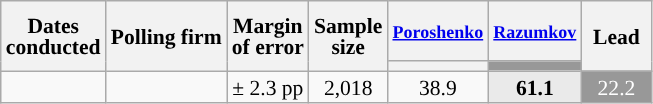<table class="wikitable sortable mw-datatable mw-collapsible" style="text-align:center;font-size:90%;line-height:14px;">
<tr style="height:40px;">
<th rowspan="2">Dates<br>conducted</th>
<th rowspan="2">Polling firm</th>
<th rowspan="2">Margin<br>of error</th>
<th rowspan="2">Sample<br>size</th>
<th> <small><a href='#'>Poroshenko</a></small><br></th>
<th><small><a href='#'>Razumkov</a></small><br></th>
<th rowspan="2" style="width:40px;">Lead</th>
</tr>
<tr>
<th data-sort-type="number" style="background:"></th>
<th data-sort-type="number" style="background:#989898;"></th>
</tr>
<tr>
<td></td>
<td></td>
<td>± 2.3 pp</td>
<td>2,018</td>
<td>38.9</td>
<td style="background:#EAEAEA;"><strong>61.1</strong></td>
<td style="background:#989898; color:white;">22.2</td>
</tr>
</table>
